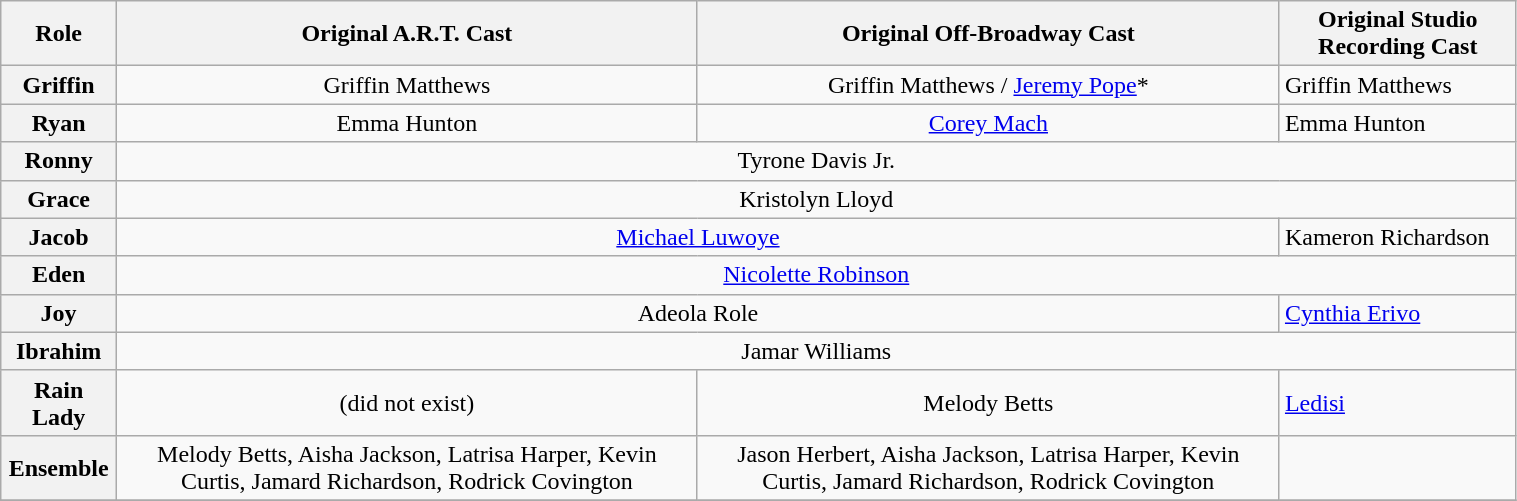<table class="wikitable" width="80%">
<tr>
<th>Role</th>
<th>Original A.R.T. Cast</th>
<th>Original Off-Broadway Cast</th>
<th>Original Studio Recording Cast</th>
</tr>
<tr>
<th scope="row">Griffin</th>
<td align="center">Griffin Matthews</td>
<td align="center">Griffin Matthews / <a href='#'>Jeremy Pope</a>*</td>
<td>Griffin Matthews</td>
</tr>
<tr>
<th scope="row">Ryan</th>
<td align="center">Emma Hunton</td>
<td align="center"><a href='#'>Corey Mach</a></td>
<td>Emma Hunton</td>
</tr>
<tr>
<th scope="row">Ronny</th>
<td colspan="3" align="center">Tyrone Davis Jr.</td>
</tr>
<tr>
<th scope="row">Grace</th>
<td colspan="3" align="center">Kristolyn Lloyd</td>
</tr>
<tr>
<th scope="row">Jacob</th>
<td align="center" colspan="2"><a href='#'>Michael Luwoye</a></td>
<td>Kameron Richardson</td>
</tr>
<tr>
<th scope="row">Eden</th>
<td colspan="3" align="center"><a href='#'>Nicolette Robinson</a></td>
</tr>
<tr>
<th scope="row">Joy</th>
<td align="center" colspan="2">Adeola Role</td>
<td><a href='#'>Cynthia Erivo</a></td>
</tr>
<tr>
<th scope="row">Ibrahim</th>
<td colspan="3" align="center">Jamar Williams</td>
</tr>
<tr>
<th scope="row">Rain Lady</th>
<td align="center">(did not exist)</td>
<td align="center">Melody Betts</td>
<td><a href='#'>Ledisi</a></td>
</tr>
<tr>
<th scope="row">Ensemble</th>
<td align="center">Melody Betts, Aisha Jackson, Latrisa Harper, Kevin Curtis, Jamard Richardson, Rodrick Covington</td>
<td align="center">Jason Herbert, Aisha Jackson, Latrisa Harper, Kevin Curtis, Jamard Richardson, Rodrick Covington</td>
<td></td>
</tr>
<tr>
</tr>
</table>
